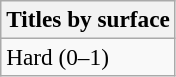<table class=wikitable style=font-size:97%>
<tr>
<th>Titles by surface</th>
</tr>
<tr>
<td>Hard (0–1)</td>
</tr>
</table>
